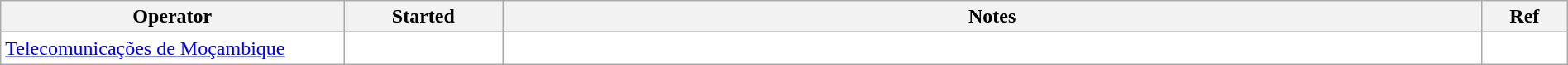<table class="wikitable" style="background: #FFFFFF; width: 100%; white-space: normal;">
<tr>
<th scope="col" width="100px">Operator</th>
<th scope="col" width="20px">Started</th>
<th scope="col" width="350px">Notes</th>
<th scope="col" width="20px">Ref</th>
</tr>
<tr>
<td><a href='#'>Telecomunicações de Moçambique</a></td>
<td></td>
<td></td>
<td></td>
</tr>
</table>
